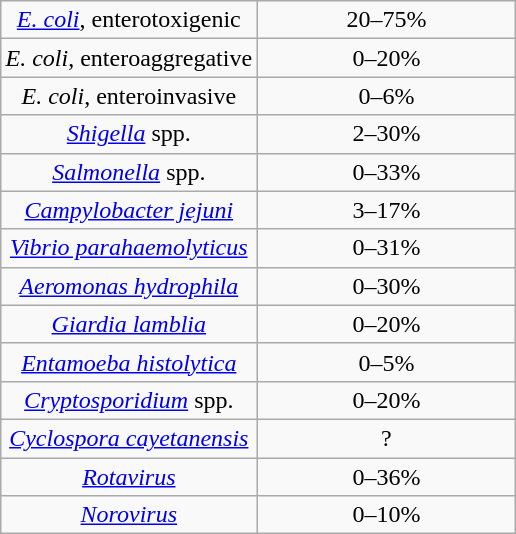<table class="wikitable" style = "float: right; margin-left:15px; text-align:center">
<tr>
<td style="width:50%;"><em><a href='#'>E. coli</a></em>, enterotoxigenic</td>
<td style="width:50%;">20–75%</td>
</tr>
<tr>
<td style="width:50%;"><em>E. coli</em>, enteroaggregative</td>
<td style="width:50%;">0–20%</td>
</tr>
<tr>
<td style="width:50%;"><em>E. coli</em>, enteroinvasive</td>
<td style="width:50%;">0–6%</td>
</tr>
<tr>
<td style="width:50%;"><em><a href='#'>Shigella</a></em> spp.</td>
<td style="width:50%;">2–30%</td>
</tr>
<tr>
<td style="width:50%;"><em><a href='#'>Salmonella</a></em> spp.</td>
<td style="width:50%;">0–33%</td>
</tr>
<tr>
<td style="width:50%;"><em><a href='#'>Campylobacter jejuni</a></em></td>
<td style="width:50%;">3–17%</td>
</tr>
<tr>
<td style="width:50%;"><em><a href='#'>Vibrio parahaemolyticus</a></em></td>
<td style="width:50%;">0–31%</td>
</tr>
<tr>
<td style="width:50%;"><em><a href='#'>Aeromonas hydrophila</a></em></td>
<td style="width:50%;">0–30%</td>
</tr>
<tr>
<td style="width:50%;"><em><a href='#'>Giardia lamblia</a></em></td>
<td style="width:50%;">0–20%</td>
</tr>
<tr>
<td style="width:50%;"><em><a href='#'>Entamoeba histolytica</a></em></td>
<td style="width:50%;">0–5%</td>
</tr>
<tr>
<td style="width:50%;"><em><a href='#'>Cryptosporidium</a></em> spp.</td>
<td style="width:50%;">0–20%</td>
</tr>
<tr>
<td style="width:50%;"><em><a href='#'>Cyclospora cayetanensis</a></em></td>
<td style="width:50%;">?</td>
</tr>
<tr>
<td style="width:50%;"><em><a href='#'>Rotavirus</a></em></td>
<td style="width:50%;">0–36%</td>
</tr>
<tr>
<td style="width:50%;"><em><a href='#'>Norovirus</a></em></td>
<td style="width:50%;">0–10%</td>
</tr>
</table>
